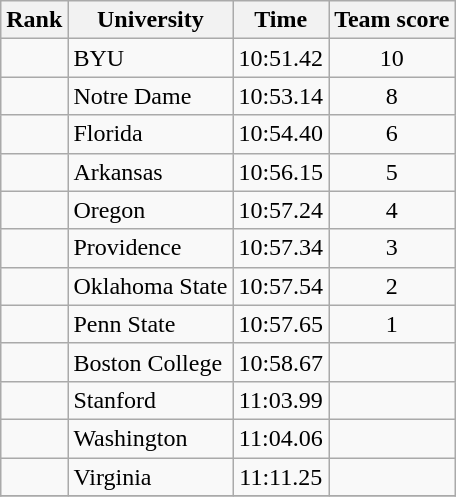<table class="wikitable sortable plainrowheaders" style="text-align:center">
<tr>
<th scope="col">Rank</th>
<th scope="col">University</th>
<th scope="col">Time</th>
<th scope="col">Team score</th>
</tr>
<tr>
<td></td>
<td align=left>BYU</td>
<td>10:51.42</td>
<td>10</td>
</tr>
<tr>
<td></td>
<td align=left>Notre Dame</td>
<td>10:53.14</td>
<td>8</td>
</tr>
<tr>
<td></td>
<td align=left>Florida</td>
<td>10:54.40</td>
<td>6</td>
</tr>
<tr>
<td></td>
<td align=left>Arkansas</td>
<td>10:56.15</td>
<td>5</td>
</tr>
<tr>
<td></td>
<td align=left>Oregon</td>
<td>10:57.24</td>
<td>4</td>
</tr>
<tr>
<td></td>
<td align=left>Providence</td>
<td>10:57.34</td>
<td>3</td>
</tr>
<tr>
<td></td>
<td align=left>Oklahoma State</td>
<td>10:57.54</td>
<td>2</td>
</tr>
<tr>
<td></td>
<td align=left>Penn State</td>
<td>10:57.65</td>
<td>1</td>
</tr>
<tr>
<td></td>
<td align=left>Boston College</td>
<td>10:58.67</td>
<td></td>
</tr>
<tr>
<td></td>
<td align=left>Stanford</td>
<td>11:03.99</td>
<td></td>
</tr>
<tr>
<td></td>
<td align=left>Washington</td>
<td>11:04.06</td>
<td></td>
</tr>
<tr>
<td></td>
<td align=left>Virginia</td>
<td>11:11.25</td>
<td></td>
</tr>
<tr>
</tr>
</table>
